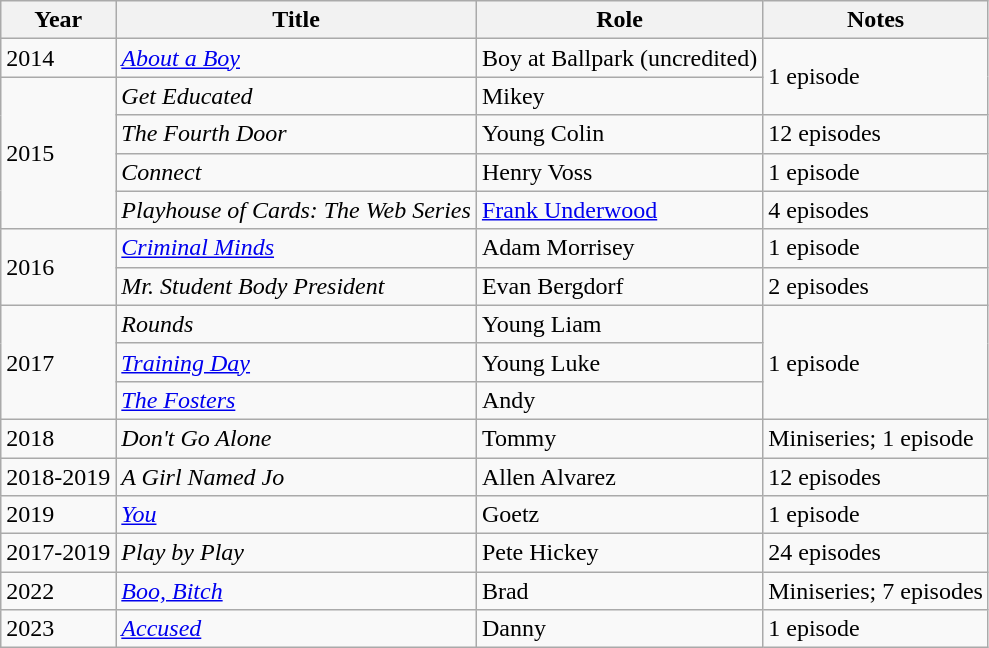<table class="wikitable sortable">
<tr>
<th>Year</th>
<th>Title</th>
<th>Role</th>
<th class="unsortable">Notes</th>
</tr>
<tr>
<td>2014</td>
<td><em><a href='#'>About a Boy</a></em></td>
<td>Boy at Ballpark (uncredited)</td>
<td rowspan="2">1 episode</td>
</tr>
<tr>
<td rowspan="4">2015</td>
<td><em>Get Educated</em></td>
<td>Mikey</td>
</tr>
<tr>
<td><em>The Fourth Door</em></td>
<td>Young Colin</td>
<td>12 episodes</td>
</tr>
<tr>
<td><em>Connect</em></td>
<td>Henry Voss</td>
<td>1 episode</td>
</tr>
<tr>
<td><em>Playhouse of Cards: The Web Series</em></td>
<td><a href='#'>Frank Underwood</a></td>
<td>4 episodes</td>
</tr>
<tr>
<td rowspan="2">2016</td>
<td><em><a href='#'>Criminal Minds</a></em></td>
<td>Adam Morrisey</td>
<td>1 episode</td>
</tr>
<tr>
<td><em>Mr. Student Body President</em></td>
<td>Evan Bergdorf</td>
<td>2 episodes</td>
</tr>
<tr>
<td rowspan="3">2017</td>
<td><em>Rounds</em></td>
<td>Young Liam</td>
<td rowspan="3">1 episode</td>
</tr>
<tr>
<td><em><a href='#'>Training Day</a></em></td>
<td>Young Luke</td>
</tr>
<tr>
<td><em><a href='#'>The Fosters</a></em></td>
<td>Andy</td>
</tr>
<tr>
<td>2018</td>
<td><em>Don't Go Alone</em></td>
<td>Tommy</td>
<td>Miniseries; 1 episode</td>
</tr>
<tr>
<td>2018-2019</td>
<td><em>A Girl Named Jo</em></td>
<td>Allen Alvarez</td>
<td>12 episodes</td>
</tr>
<tr>
<td>2019</td>
<td><em><a href='#'>You</a></em></td>
<td>Goetz</td>
<td>1 episode</td>
</tr>
<tr>
<td>2017-2019</td>
<td><em>Play by Play</em></td>
<td>Pete Hickey</td>
<td>24 episodes</td>
</tr>
<tr>
<td>2022</td>
<td><em><a href='#'>Boo, Bitch</a></em></td>
<td>Brad</td>
<td>Miniseries; 7 episodes</td>
</tr>
<tr>
<td>2023</td>
<td><em><a href='#'>Accused</a></em></td>
<td>Danny</td>
<td>1 episode</td>
</tr>
</table>
